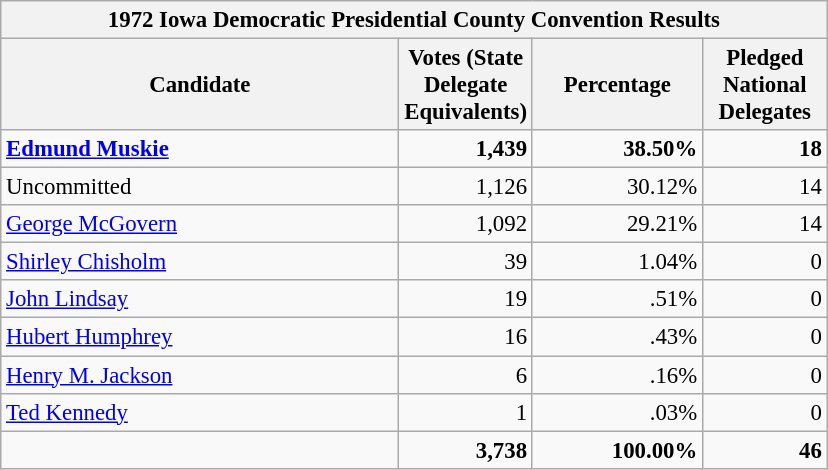<table class="wikitable" style="font-size:95%;">
<tr>
<th colspan="7">1972 Iowa Democratic Presidential County Convention Results</th>
</tr>
<tr>
<th style="width: 17em">Candidate</th>
<th style="width: 5em">Votes (State Delegate Equivalents)</th>
<th style="width: 7em">Percentage</th>
<th style="width: 5em">Pledged National Delegates<br></th>
</tr>
<tr>
<td><strong><a href='#'>Edmund Muskie</a></strong></td>
<td align="right"><strong>1,439</strong></td>
<td align="right"><strong>38.50%</strong></td>
<td align="right"><strong>18</strong></td>
</tr>
<tr>
<td>Uncommitted</td>
<td align="right">1,126</td>
<td align="right">30.12%</td>
<td align="right">14</td>
</tr>
<tr>
<td><a href='#'>George McGovern</a></td>
<td align="right">1,092</td>
<td align="right">29.21%</td>
<td align="right">14</td>
</tr>
<tr>
<td><a href='#'>Shirley Chisholm</a></td>
<td align="right">39</td>
<td align="right">1.04%</td>
<td align="right">0</td>
</tr>
<tr>
<td><a href='#'>John Lindsay</a></td>
<td align="right">19</td>
<td align="right">.51%</td>
<td align="right">0</td>
</tr>
<tr>
<td><a href='#'>Hubert Humphrey</a></td>
<td align="right">16</td>
<td align="right">.43%</td>
<td align="right">0</td>
</tr>
<tr>
<td><a href='#'>Henry M. Jackson</a></td>
<td align="right">6</td>
<td align="right">.16%</td>
<td align="right">0</td>
</tr>
<tr>
<td><a href='#'>Ted Kennedy</a></td>
<td align="right">1</td>
<td align="right">.03%</td>
<td align="right">0</td>
</tr>
<tr>
<td></td>
<td align="right"><strong>3,738</strong></td>
<td align="right"><strong>100.00%</strong></td>
<td align="right"><strong>46</strong></td>
</tr>
</table>
